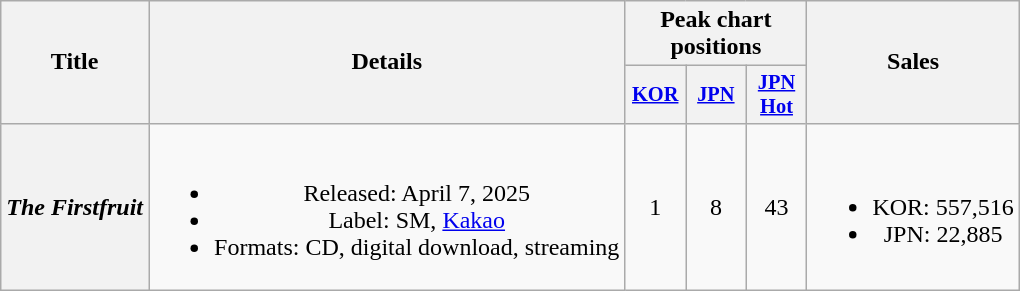<table class="wikitable plainrowheaders" style="text-align:center">
<tr>
<th scope="col" rowspan="2">Title</th>
<th scope="col" rowspan="2">Details</th>
<th scope="col" colspan="3">Peak chart positions</th>
<th scope="col" rowspan="2">Sales</th>
</tr>
<tr>
<th scope="col" style="width:2.5em; font-size:85%"><a href='#'>KOR</a><br></th>
<th scope="col" style="width:2.5em; font-size:85%"><a href='#'>JPN</a><br></th>
<th scope="col" style="width:2.5em; font-size:85%"><a href='#'>JPN<br>Hot</a><br></th>
</tr>
<tr>
<th scope="row"><em>The Firstfruit</em></th>
<td><br><ul><li>Released: April 7, 2025</li><li>Label: SM, <a href='#'>Kakao</a></li><li>Formats: CD, digital download, streaming</li></ul></td>
<td>1</td>
<td>8</td>
<td>43</td>
<td><br><ul><li>KOR: 557,516</li><li>JPN: 22,885</li></ul></td>
</tr>
</table>
